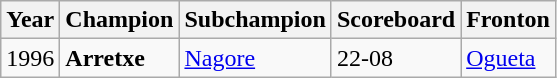<table class="wikitable">
<tr>
<th>Year</th>
<th>Champion</th>
<th>Subchampion</th>
<th>Scoreboard</th>
<th>Fronton</th>
</tr>
<tr>
<td>1996</td>
<td><strong>Arretxe</strong></td>
<td><a href='#'>Nagore</a></td>
<td>22-08</td>
<td><a href='#'>Ogueta</a></td>
</tr>
</table>
